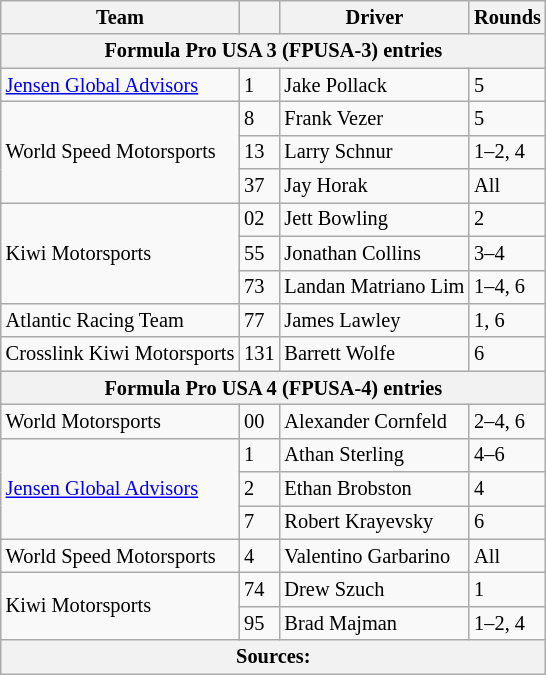<table class="wikitable" style="font-size:85%;">
<tr>
<th>Team</th>
<th></th>
<th>Driver</th>
<th>Rounds</th>
</tr>
<tr>
<th colspan="4">Formula Pro USA 3 (FPUSA-3) entries</th>
</tr>
<tr>
<td><a href='#'>Jensen Global Advisors</a></td>
<td>1</td>
<td> Jake Pollack</td>
<td>5</td>
</tr>
<tr>
<td rowspan="3">World Speed Motorsports</td>
<td>8</td>
<td> Frank Vezer</td>
<td>5</td>
</tr>
<tr>
<td>13</td>
<td> Larry Schnur</td>
<td>1–2, 4</td>
</tr>
<tr>
<td>37</td>
<td> Jay Horak</td>
<td>All</td>
</tr>
<tr>
<td rowspan="3">Kiwi Motorsports</td>
<td>02</td>
<td> Jett Bowling</td>
<td>2</td>
</tr>
<tr>
<td>55</td>
<td> Jonathan Collins</td>
<td>3–4</td>
</tr>
<tr>
<td>73</td>
<td> Landan Matriano Lim</td>
<td>1–4, 6</td>
</tr>
<tr>
<td>Atlantic Racing Team</td>
<td>77</td>
<td> James Lawley</td>
<td>1, 6</td>
</tr>
<tr>
<td>Crosslink Kiwi Motorsports</td>
<td>131</td>
<td> Barrett Wolfe</td>
<td>6</td>
</tr>
<tr>
<th colspan="4">Formula Pro USA 4 (FPUSA-4) entries</th>
</tr>
<tr>
<td>World Motorsports</td>
<td>00</td>
<td> Alexander Cornfeld</td>
<td>2–4, 6</td>
</tr>
<tr>
<td rowspan="3"><a href='#'>Jensen Global Advisors</a></td>
<td>1</td>
<td> Athan Sterling</td>
<td>4–6</td>
</tr>
<tr>
<td>2</td>
<td> Ethan Brobston</td>
<td>4</td>
</tr>
<tr>
<td>7</td>
<td> Robert Krayevsky</td>
<td>6</td>
</tr>
<tr>
<td>World Speed Motorsports</td>
<td>4</td>
<td> Valentino Garbarino</td>
<td>All</td>
</tr>
<tr>
<td rowspan="2">Kiwi Motorsports</td>
<td>74</td>
<td> Drew Szuch</td>
<td>1</td>
</tr>
<tr>
<td>95</td>
<td> Brad Majman</td>
<td>1–2, 4</td>
</tr>
<tr>
<th colspan="4">Sources:</th>
</tr>
</table>
